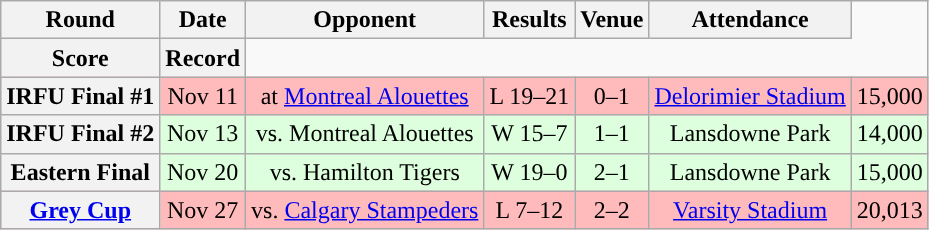<table class="wikitable" style="text-align:center">
<tr>
<th>Round</th>
<th>Date</th>
<th>Opponent</th>
<th>Results</th>
<th>Venue</th>
<th>Attendance</th>
</tr>
<tr>
<th>Score</th>
<th>Record</th>
</tr>
<tr style="background:#ffbbbb">
<th>IRFU Final #1</th>
<td>Nov 11</td>
<td>at <a href='#'>Montreal Alouettes</a></td>
<td>L 19–21</td>
<td>0–1</td>
<td><a href='#'>Delorimier Stadium</a></td>
<td>15,000</td>
</tr>
<tr style="background:#ddffdd">
<th>IRFU Final #2</th>
<td>Nov 13</td>
<td>vs. Montreal Alouettes</td>
<td>W 15–7</td>
<td>1–1</td>
<td>Lansdowne Park</td>
<td>14,000</td>
</tr>
<tr style="background:#ddffdd">
<th>Eastern Final</th>
<td>Nov 20</td>
<td>vs. Hamilton Tigers</td>
<td>W 19–0</td>
<td>2–1</td>
<td>Lansdowne Park</td>
<td>15,000</td>
</tr>
<tr style="background:#ffbbbb">
<th><a href='#'>Grey Cup</a></th>
<td>Nov 27</td>
<td>vs. <a href='#'>Calgary Stampeders</a></td>
<td>L 7–12</td>
<td>2–2</td>
<td><a href='#'>Varsity Stadium</a></td>
<td>20,013</td>
</tr>
</table>
